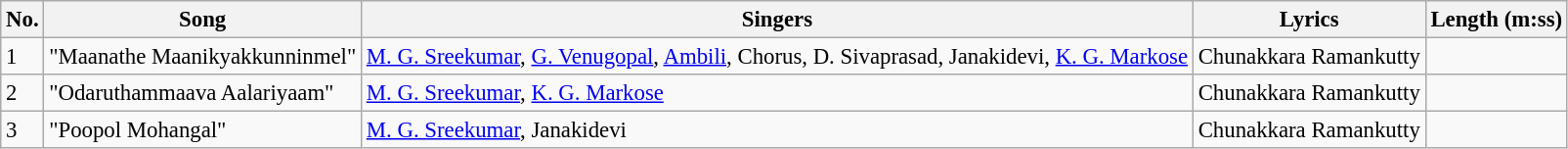<table class="wikitable" style="font-size:95%;">
<tr>
<th>No.</th>
<th>Song</th>
<th>Singers</th>
<th>Lyrics</th>
<th>Length (m:ss)</th>
</tr>
<tr>
<td>1</td>
<td>"Maanathe Maanikyakkunninmel"</td>
<td><a href='#'>M. G. Sreekumar</a>, <a href='#'>G. Venugopal</a>, <a href='#'>Ambili</a>, Chorus, D. Sivaprasad, Janakidevi, <a href='#'>K. G. Markose</a></td>
<td>Chunakkara Ramankutty</td>
<td></td>
</tr>
<tr>
<td>2</td>
<td>"Odaruthammaava Aalariyaam"</td>
<td><a href='#'>M. G. Sreekumar</a>, <a href='#'>K. G. Markose</a></td>
<td>Chunakkara Ramankutty</td>
<td></td>
</tr>
<tr>
<td>3</td>
<td>"Poopol Mohangal"</td>
<td><a href='#'>M. G. Sreekumar</a>, Janakidevi</td>
<td>Chunakkara Ramankutty</td>
<td></td>
</tr>
</table>
